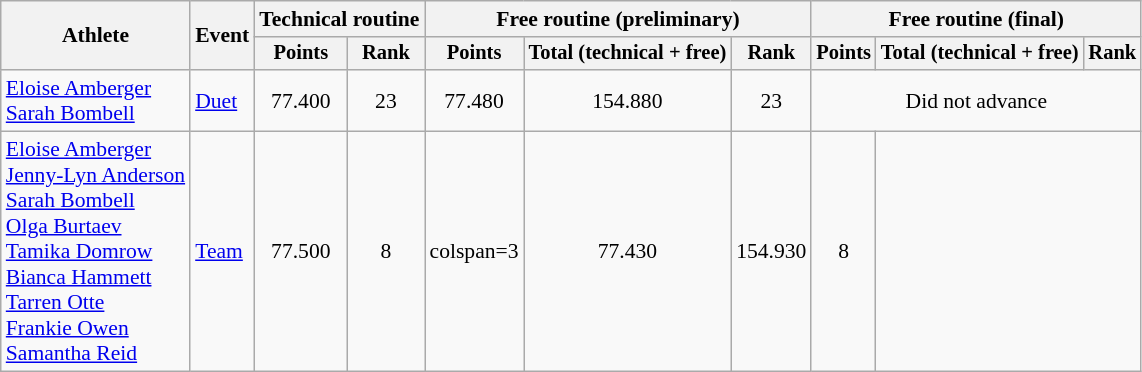<table class="wikitable" style="font-size:90%">
<tr>
<th rowspan=2>Athlete</th>
<th rowspan=2>Event</th>
<th colspan=2>Technical routine</th>
<th colspan=3>Free routine (preliminary)</th>
<th colspan=3>Free routine (final)</th>
</tr>
<tr style="font-size:95%">
<th>Points</th>
<th>Rank</th>
<th>Points</th>
<th>Total (technical + free)</th>
<th>Rank</th>
<th>Points</th>
<th>Total (technical + free)</th>
<th>Rank</th>
</tr>
<tr align=center>
<td align=left><a href='#'>Eloise Amberger</a><br><a href='#'>Sarah Bombell</a></td>
<td align=left><a href='#'>Duet</a></td>
<td>77.400</td>
<td>23</td>
<td>77.480</td>
<td>154.880</td>
<td>23</td>
<td colspan=3>Did not advance</td>
</tr>
<tr align=center>
<td align=left><a href='#'>Eloise Amberger</a><br><a href='#'>Jenny-Lyn Anderson</a><br><a href='#'>Sarah Bombell</a><br><a href='#'>Olga Burtaev</a><br><a href='#'>Tamika Domrow</a><br><a href='#'>Bianca Hammett</a><br><a href='#'>Tarren Otte</a><br><a href='#'>Frankie Owen</a><br><a href='#'>Samantha Reid</a></td>
<td align=left><a href='#'>Team</a></td>
<td>77.500</td>
<td>8</td>
<td>colspan=3 </td>
<td>77.430</td>
<td>154.930</td>
<td>8</td>
</tr>
</table>
